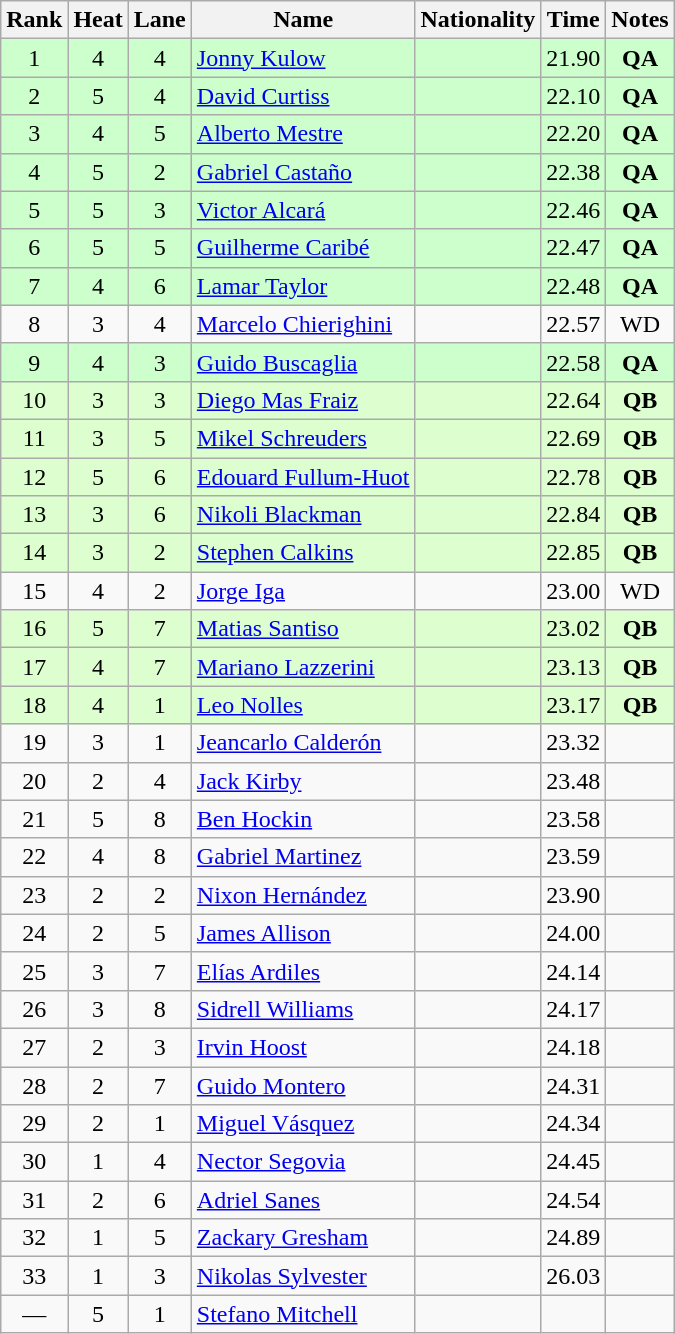<table class="wikitable sortable" style="text-align:center">
<tr>
<th>Rank</th>
<th>Heat</th>
<th>Lane</th>
<th>Name</th>
<th>Nationality</th>
<th>Time</th>
<th>Notes</th>
</tr>
<tr bgcolor="ccffcc">
<td>1</td>
<td>4</td>
<td>4</td>
<td align="left"><a href='#'>Jonny Kulow</a></td>
<td align="left"></td>
<td>21.90</td>
<td><strong>QA</strong></td>
</tr>
<tr bgcolor="ccffcc">
<td>2</td>
<td>5</td>
<td>4</td>
<td align="left"><a href='#'>David Curtiss</a></td>
<td align="left"></td>
<td>22.10</td>
<td><strong>QA</strong></td>
</tr>
<tr bgcolor="ccffcc">
<td>3</td>
<td>4</td>
<td>5</td>
<td align="left"><a href='#'>Alberto Mestre</a></td>
<td align="left"></td>
<td>22.20</td>
<td><strong>QA</strong></td>
</tr>
<tr bgcolor="ccffcc">
<td>4</td>
<td>5</td>
<td>2</td>
<td align="left"><a href='#'>Gabriel Castaño</a></td>
<td align="left"></td>
<td>22.38</td>
<td><strong>QA</strong></td>
</tr>
<tr bgcolor="ccffcc">
<td>5</td>
<td>5</td>
<td>3</td>
<td align="left"><a href='#'>Victor Alcará</a></td>
<td align="left"></td>
<td>22.46</td>
<td><strong>QA</strong></td>
</tr>
<tr bgcolor="ccffcc">
<td>6</td>
<td>5</td>
<td>5</td>
<td align="left"><a href='#'>Guilherme Caribé</a></td>
<td align="left"></td>
<td>22.47</td>
<td><strong>QA</strong></td>
</tr>
<tr bgcolor="ccffcc">
<td>7</td>
<td>4</td>
<td>6</td>
<td align="left"><a href='#'>Lamar Taylor</a></td>
<td align="left"></td>
<td>22.48</td>
<td><strong>QA</strong></td>
</tr>
<tr>
<td>8</td>
<td>3</td>
<td>4</td>
<td align="left"><a href='#'>Marcelo Chierighini</a></td>
<td align="left"></td>
<td>22.57</td>
<td>WD</td>
</tr>
<tr bgcolor="ccffcc">
<td>9</td>
<td>4</td>
<td>3</td>
<td align="left"><a href='#'>Guido Buscaglia</a></td>
<td align="left"></td>
<td>22.58</td>
<td><strong>QA</strong></td>
</tr>
<tr bgcolor="ddffd">
<td>10</td>
<td>3</td>
<td>3</td>
<td align="left"><a href='#'>Diego Mas Fraiz</a></td>
<td align="left"></td>
<td>22.64</td>
<td><strong>QB</strong></td>
</tr>
<tr bgcolor="ddffd">
<td>11</td>
<td>3</td>
<td>5</td>
<td align="left"><a href='#'>Mikel Schreuders</a></td>
<td align="left"></td>
<td>22.69</td>
<td><strong>QB</strong></td>
</tr>
<tr bgcolor="ddffd">
<td>12</td>
<td>5</td>
<td>6</td>
<td align="left"><a href='#'>Edouard Fullum-Huot</a></td>
<td align="left"></td>
<td>22.78</td>
<td><strong>QB</strong></td>
</tr>
<tr bgcolor="ddffd">
<td>13</td>
<td>3</td>
<td>6</td>
<td align="left"><a href='#'>Nikoli Blackman</a></td>
<td align="left"></td>
<td>22.84</td>
<td><strong>QB</strong></td>
</tr>
<tr bgcolor="ddffd">
<td>14</td>
<td>3</td>
<td>2</td>
<td align="left"><a href='#'>Stephen Calkins</a></td>
<td align="left"></td>
<td>22.85</td>
<td><strong>QB</strong></td>
</tr>
<tr>
<td>15</td>
<td>4</td>
<td>2</td>
<td align="left"><a href='#'>Jorge Iga</a></td>
<td align="left"></td>
<td>23.00</td>
<td>WD</td>
</tr>
<tr bgcolor="ddffd">
<td>16</td>
<td>5</td>
<td>7</td>
<td align="left"><a href='#'>Matias Santiso</a></td>
<td align="left"></td>
<td>23.02</td>
<td><strong>QB</strong></td>
</tr>
<tr bgcolor="ddffd">
<td>17</td>
<td>4</td>
<td>7</td>
<td align="left"><a href='#'>Mariano Lazzerini</a></td>
<td align="left"></td>
<td>23.13</td>
<td><strong>QB</strong></td>
</tr>
<tr bgcolor="ddffd">
<td>18</td>
<td>4</td>
<td>1</td>
<td align="left"><a href='#'>Leo Nolles</a></td>
<td align="left"></td>
<td>23.17</td>
<td><strong>QB</strong></td>
</tr>
<tr>
<td>19</td>
<td>3</td>
<td>1</td>
<td align="left"><a href='#'>Jeancarlo Calderón</a></td>
<td align="left"></td>
<td>23.32</td>
<td></td>
</tr>
<tr>
<td>20</td>
<td>2</td>
<td>4</td>
<td align="left"><a href='#'>Jack Kirby</a></td>
<td align="left"></td>
<td>23.48</td>
<td></td>
</tr>
<tr>
<td>21</td>
<td>5</td>
<td>8</td>
<td align="left"><a href='#'>Ben Hockin</a></td>
<td align="left"></td>
<td>23.58</td>
<td></td>
</tr>
<tr>
<td>22</td>
<td>4</td>
<td>8</td>
<td align="left"><a href='#'>Gabriel Martinez</a></td>
<td align="left"></td>
<td>23.59</td>
<td></td>
</tr>
<tr>
<td>23</td>
<td>2</td>
<td>2</td>
<td align="left"><a href='#'>Nixon Hernández</a></td>
<td align="left"></td>
<td>23.90</td>
<td></td>
</tr>
<tr>
<td>24</td>
<td>2</td>
<td>5</td>
<td align="left"><a href='#'>James Allison</a></td>
<td align="left"></td>
<td>24.00</td>
<td></td>
</tr>
<tr>
<td>25</td>
<td>3</td>
<td>7</td>
<td align="left"><a href='#'>Elías Ardiles</a></td>
<td align="left"></td>
<td>24.14</td>
<td></td>
</tr>
<tr>
<td>26</td>
<td>3</td>
<td>8</td>
<td align="left"><a href='#'>Sidrell Williams</a></td>
<td align="left"></td>
<td>24.17</td>
<td></td>
</tr>
<tr>
<td>27</td>
<td>2</td>
<td>3</td>
<td align="left"><a href='#'>Irvin Hoost</a></td>
<td align="left"></td>
<td>24.18</td>
<td></td>
</tr>
<tr>
<td>28</td>
<td>2</td>
<td>7</td>
<td align="left"><a href='#'>Guido Montero</a></td>
<td align="left"></td>
<td>24.31</td>
<td></td>
</tr>
<tr>
<td>29</td>
<td>2</td>
<td>1</td>
<td align="left"><a href='#'>Miguel Vásquez</a></td>
<td align="left"></td>
<td>24.34</td>
<td></td>
</tr>
<tr>
<td>30</td>
<td>1</td>
<td>4</td>
<td align="left"><a href='#'>Nector Segovia</a></td>
<td align="left"></td>
<td>24.45</td>
<td></td>
</tr>
<tr>
<td>31</td>
<td>2</td>
<td>6</td>
<td align="left"><a href='#'>Adriel Sanes</a></td>
<td align="left"></td>
<td>24.54</td>
<td></td>
</tr>
<tr>
<td>32</td>
<td>1</td>
<td>5</td>
<td align="left"><a href='#'>Zackary Gresham</a></td>
<td align="left"></td>
<td>24.89</td>
<td></td>
</tr>
<tr>
<td>33</td>
<td>1</td>
<td>3</td>
<td align="left"><a href='#'>Nikolas Sylvester</a></td>
<td align="left"></td>
<td>26.03</td>
<td></td>
</tr>
<tr>
<td>—</td>
<td>5</td>
<td>1</td>
<td align="left"><a href='#'>Stefano Mitchell</a></td>
<td align="left"></td>
<td></td>
<td></td>
</tr>
</table>
